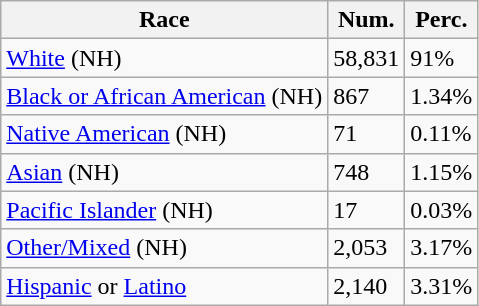<table class="wikitable">
<tr>
<th>Race</th>
<th>Num.</th>
<th>Perc.</th>
</tr>
<tr>
<td><a href='#'>White</a> (NH)</td>
<td>58,831</td>
<td>91%</td>
</tr>
<tr>
<td><a href='#'>Black or African American</a> (NH)</td>
<td>867</td>
<td>1.34%</td>
</tr>
<tr>
<td><a href='#'>Native American</a> (NH)</td>
<td>71</td>
<td>0.11%</td>
</tr>
<tr>
<td><a href='#'>Asian</a> (NH)</td>
<td>748</td>
<td>1.15%</td>
</tr>
<tr>
<td><a href='#'>Pacific Islander</a> (NH)</td>
<td>17</td>
<td>0.03%</td>
</tr>
<tr>
<td><a href='#'>Other/Mixed</a> (NH)</td>
<td>2,053</td>
<td>3.17%</td>
</tr>
<tr>
<td><a href='#'>Hispanic</a> or <a href='#'>Latino</a></td>
<td>2,140</td>
<td>3.31%</td>
</tr>
</table>
